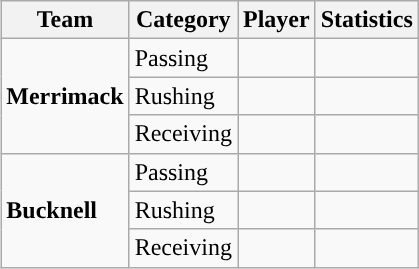<table class="wikitable" style="float: right;">
<tr>
<th>Team</th>
<th>Category</th>
<th>Player</th>
<th>Statistics</th>
</tr>
<tr>
<td rowspan=3><strong>Merrimack</strong></td>
<td>Passing</td>
<td></td>
<td></td>
</tr>
<tr>
<td>Rushing</td>
<td></td>
<td></td>
</tr>
<tr>
<td>Receiving</td>
<td></td>
<td></td>
</tr>
<tr>
<td rowspan=3><strong>Bucknell</strong></td>
<td>Passing</td>
<td></td>
<td></td>
</tr>
<tr>
<td>Rushing</td>
<td></td>
<td></td>
</tr>
<tr>
<td>Receiving</td>
<td></td>
<td></td>
</tr>
</table>
